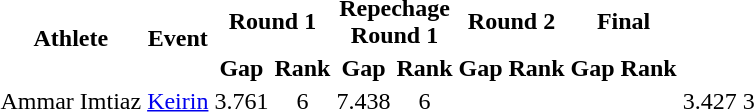<table ->
<tr>
<th rowspan=2>Athlete</th>
<th rowspan=2>Event</th>
<th colspan=2>Round 1</th>
<th colspan=2>Repechage<br>Round 1</th>
<th colspan=2>Round 2</th>
<th colspan=2>Final</th>
</tr>
<tr>
<th>Gap</th>
<th>Rank</th>
<th>Gap</th>
<th>Rank</th>
<th>Gap</th>
<th>Rank</th>
<th>Gap</th>
<th>Rank</th>
</tr>
<tr align=center>
<td>Ammar Imtiaz</td>
<td><a href='#'>Keirin</a></td>
<td>3.761</td>
<td>6</td>
<td>7.438</td>
<td>6</td>
<td colspan=4></td>
<td>3.427</td>
<td>3</td>
</tr>
</table>
